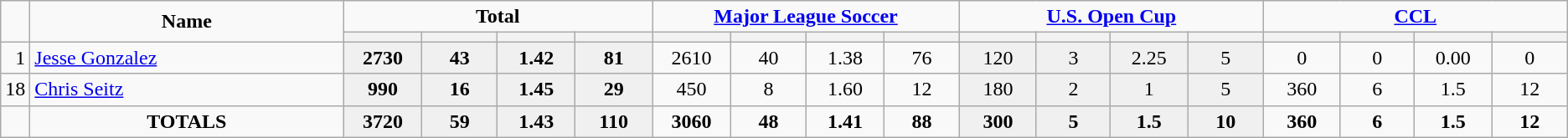<table class="wikitable" style="text-align:center;">
<tr>
<td rowspan="2"  style="width:1%; text-align:center;"><strong></strong></td>
<td rowspan="2"  style="width:20%; text-align:center;"><strong>Name</strong></td>
<td colspan="4" style="text-align:center;"><strong>Total</strong></td>
<td colspan="4" style="text-align:center;"><strong><a href='#'>Major League Soccer</a></strong></td>
<td colspan="4" style="text-align:center;"><strong><a href='#'>U.S. Open Cup</a></strong></td>
<td colspan="4" style="text-align:center;"><strong><a href='#'>CCL</a></strong></td>
</tr>
<tr>
<th width=60></th>
<th width=60></th>
<th width=60></th>
<th width=60></th>
<th width=60></th>
<th width=60></th>
<th width=60></th>
<th width=60></th>
<th width=60></th>
<th width=60></th>
<th width=60></th>
<th width=60></th>
<th width=60></th>
<th width=60></th>
<th width=60></th>
<th width=60></th>
</tr>
<tr>
<td style="text-align: right;">1</td>
<td style="text-align: left;"> <a href='#'>Jesse Gonzalez</a></td>
<td style="background: #F0F0F0;"><strong>2730</strong></td>
<td style="background: #F0F0F0;"><strong>43</strong></td>
<td style="background: #F0F0F0;"><strong>1.42</strong></td>
<td style="background: #F0F0F0;"><strong>81</strong></td>
<td>2610</td>
<td>40</td>
<td>1.38</td>
<td>76</td>
<td style="background: #F0F0F0;">120</td>
<td style="background: #F0F0F0;">3</td>
<td style="background: #F0F0F0;">2.25</td>
<td style="background: #F0F0F0;">5</td>
<td>0</td>
<td>0</td>
<td>0.00</td>
<td>0</td>
</tr>
<tr>
<td style="text-align: right;">18</td>
<td style="text-align: left;"> <a href='#'>Chris Seitz</a></td>
<td style="background: #F0F0F0;"><strong>990</strong></td>
<td style="background: #F0F0F0;"><strong>16</strong></td>
<td style="background: #F0F0F0;"><strong>1.45</strong></td>
<td style="background: #F0F0F0;"><strong>29</strong></td>
<td>450</td>
<td>8</td>
<td>1.60</td>
<td>12</td>
<td style="background: #F0F0F0;">180</td>
<td style="background: #F0F0F0;">2</td>
<td style="background: #F0F0F0;">1</td>
<td style="background: #F0F0F0;">5</td>
<td>360</td>
<td>6</td>
<td>1.5</td>
<td>12</td>
</tr>
<tr>
<td></td>
<td><strong>TOTALS</strong></td>
<td style="background: #F0F0F0;"><strong>3720</strong></td>
<td style="background: #F0F0F0;"><strong>59</strong></td>
<td style="background: #F0F0F0;"><strong>1.43</strong></td>
<td style="background: #F0F0F0;"><strong>110</strong></td>
<td><strong>3060</strong></td>
<td><strong>48</strong></td>
<td><strong>1.41</strong></td>
<td><strong>88</strong></td>
<td style="background: #F0F0F0;"><strong>300</strong></td>
<td style="background: #F0F0F0;"><strong>5</strong></td>
<td style="background: #F0F0F0;"><strong>1.5</strong></td>
<td style="background: #F0F0F0;"><strong>10</strong></td>
<td><strong>360</strong></td>
<td><strong>6</strong></td>
<td><strong>1.5</strong></td>
<td><strong>12</strong></td>
</tr>
</table>
